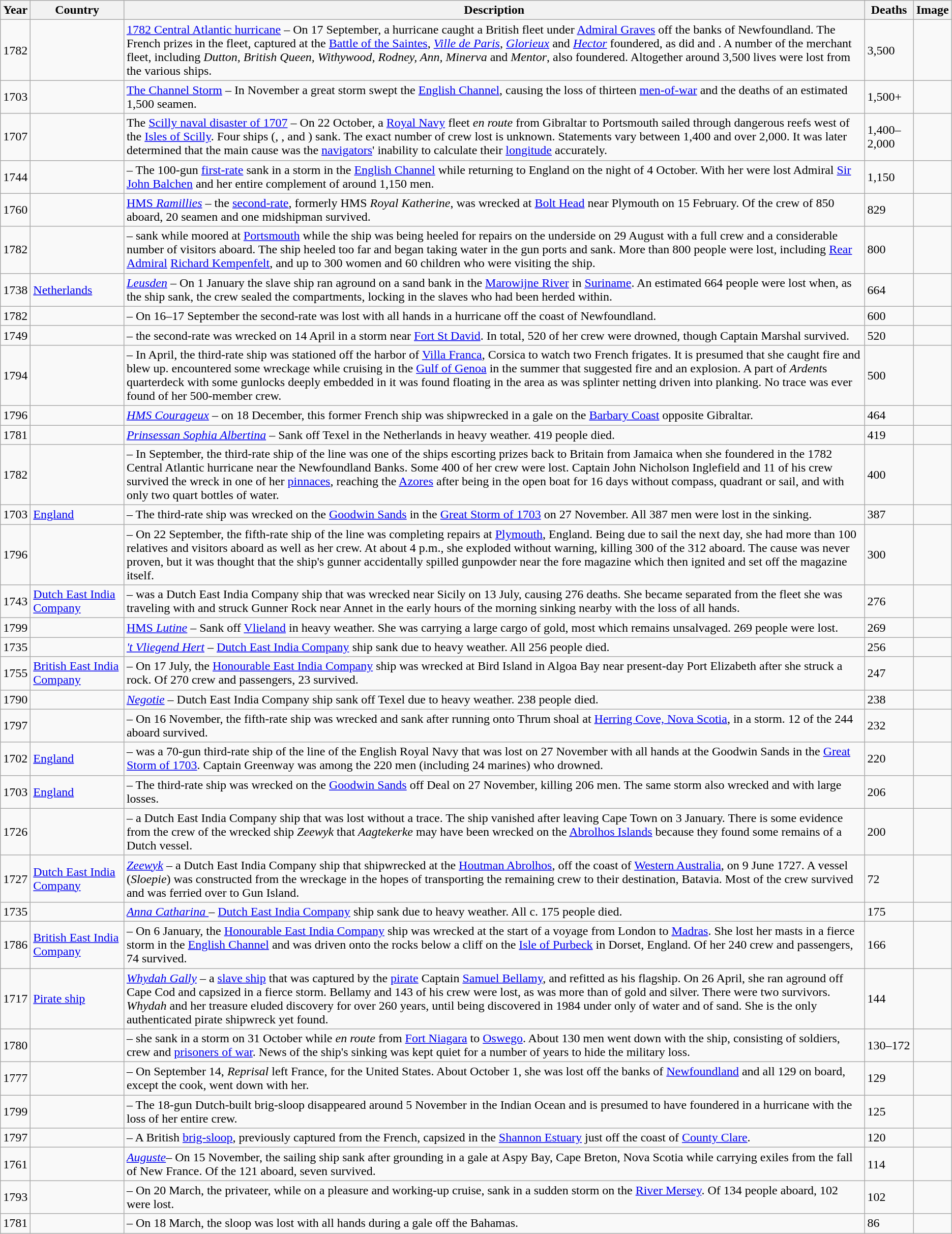<table class="wikitable sortable" style="display: inline-table;">
<tr>
<th data-sort-type="number">Year</th>
<th width=115px>Country</th>
<th>Description</th>
<th data-sort-type="number">Deaths</th>
<th class="unsortable">Image</th>
</tr>
<tr>
<td>1782</td>
<td></td>
<td><a href='#'>1782 Central Atlantic hurricane</a> – On 17 September, a hurricane caught a British fleet under <a href='#'>Admiral Graves</a> off the banks of Newfoundland. The French prizes in the fleet, captured at the <a href='#'>Battle of the Saintes</a>, <a href='#'><em>Ville de Paris</em></a>, <a href='#'><em>Glorieux</em></a> and <a href='#'><em>Hector</em></a> foundered, as did  and . A number of the merchant fleet, including <em>Dutton, British Queen, Withywood, Rodney, Ann, Minerva</em> and <em>Mentor</em>, also foundered. Altogether around 3,500 lives were lost from the various ships.</td>
<td>3,500</td>
<td></td>
</tr>
<tr>
<td>1703</td>
<td></td>
<td><a href='#'>The Channel Storm</a> – In November a great storm swept the <a href='#'>English Channel</a>, causing the loss of thirteen <a href='#'>men-of-war</a> and the deaths of an estimated 1,500 seamen.</td>
<td>1,500+</td>
<td></td>
</tr>
<tr>
<td>1707</td>
<td></td>
<td>The <a href='#'>Scilly naval disaster of 1707</a> – On 22 October, a <a href='#'>Royal Navy</a> fleet <em>en route</em> from Gibraltar to Portsmouth sailed through dangerous reefs west of the <a href='#'>Isles of Scilly</a>. Four ships (, ,  and ) sank. The exact number of crew lost is unknown. Statements vary between 1,400 and over 2,000. It was later determined that the main cause was the <a href='#'>navigators</a>' inability to calculate their <a href='#'>longitude</a> accurately.</td>
<td>1,400–2,000</td>
<td></td>
</tr>
<tr>
<td>1744</td>
<td></td>
<td> – The 100-gun <a href='#'>first-rate</a> sank in a storm in the <a href='#'>English Channel</a> while returning to England on the night of 4 October. With her were lost Admiral <a href='#'>Sir John Balchen</a> and her entire complement of around 1,150 men.</td>
<td>1,150</td>
<td></td>
</tr>
<tr>
<td>1760</td>
<td></td>
<td><a href='#'>HMS <em>Ramillies</em></a> – the <a href='#'>second-rate</a>, formerly HMS <em> Royal Katherine</em>, was wrecked at <a href='#'>Bolt Head</a> near Plymouth on 15 February. Of the crew of 850 aboard, 20 seamen and one midshipman survived.</td>
<td>829</td>
<td></td>
</tr>
<tr>
<td>1782</td>
<td></td>
<td> – sank while moored at <a href='#'>Portsmouth</a> while the ship was being heeled for repairs on the underside on 29 August with a full crew and a considerable number of visitors aboard. The ship heeled too far and began taking water in the gun ports and sank. More than 800 people were lost, including <a href='#'>Rear Admiral</a> <a href='#'>Richard Kempenfelt</a>, and up to 300 women and 60 children who were visiting the ship.</td>
<td>800</td>
<td></td>
</tr>
<tr>
<td>1738</td>
<td> <a href='#'>Netherlands</a></td>
<td><em><a href='#'>Leusden</a></em> – On 1 January the slave ship ran aground on a sand bank in the <a href='#'>Marowijne River</a> in <a href='#'>Suriname</a>. An estimated 664 people were lost when, as the ship sank, the crew sealed the compartments, locking in the slaves who had been herded within.</td>
<td>664</td>
<td></td>
</tr>
<tr>
<td>1782</td>
<td></td>
<td> – On 16–17 September the second-rate was lost with all hands in a hurricane off the coast of Newfoundland.</td>
<td>600</td>
<td></td>
</tr>
<tr>
<td>1749</td>
<td></td>
<td> – the second-rate was wrecked on 14 April in a storm near <a href='#'>Fort St David</a>. In total, 520 of her crew were drowned, though Captain Marshal survived.</td>
<td>520</td>
<td></td>
</tr>
<tr>
<td>1794</td>
<td></td>
<td> – In April, the third-rate ship was stationed off the harbor of <a href='#'>Villa Franca</a>, Corsica to watch two French frigates. It is presumed that she caught fire and blew up.  encountered some wreckage while cruising in the <a href='#'>Gulf of Genoa</a> in the summer that suggested fire and an explosion. A part of <em>Ardent</em>s quarterdeck with some gunlocks deeply embedded in it was found floating in the area as was splinter netting driven into planking. No trace was ever found of her 500-member crew.</td>
<td>500</td>
<td></td>
</tr>
<tr>
<td>1796</td>
<td></td>
<td><em><a href='#'>HMS Courageux</a></em> – on 18 December, this former French ship was shipwrecked in a gale on the <a href='#'>Barbary Coast</a> opposite Gibraltar.</td>
<td>464</td>
<td></td>
</tr>
<tr>
<td>1781</td>
<td></td>
<td><em><a href='#'>Prinsessan Sophia Albertina</a></em> – Sank off Texel in the Netherlands in heavy weather. 419 people died.</td>
<td>419</td>
<td></td>
</tr>
<tr>
<td>1782</td>
<td></td>
<td> – In September, the third-rate ship of the line was one of the ships escorting prizes back to Britain from Jamaica when she foundered in the 1782 Central Atlantic hurricane near the Newfoundland Banks. Some 400 of her crew were lost. Captain John Nicholson Inglefield and 11 of his crew survived the wreck in one of her <a href='#'>pinnaces</a>, reaching the <a href='#'>Azores</a> after being in the open boat for 16 days without compass, quadrant or sail, and with only two quart bottles of water.</td>
<td>400</td>
<td></td>
</tr>
<tr>
<td>1703</td>
<td> <a href='#'>England</a></td>
<td> – The third-rate ship was wrecked on the <a href='#'>Goodwin Sands</a> in the <a href='#'>Great Storm of 1703</a> on 27 November. All 387 men were lost in the sinking.</td>
<td>387</td>
<td></td>
</tr>
<tr>
<td>1796</td>
<td></td>
<td> – On 22 September, the fifth-rate ship of the line was completing repairs at <a href='#'>Plymouth</a>, England. Being due to sail the next day, she had more than 100 relatives and visitors aboard as well as her crew. At about 4 p.m., she exploded without warning, killing 300 of the 312 aboard. The cause was never proven, but it was thought that the ship's gunner accidentally spilled gunpowder near the fore magazine which then ignited and set off the magazine itself.</td>
<td>300</td>
<td></td>
</tr>
<tr>
<td>1743</td>
<td> <a href='#'>Dutch East India Company</a></td>
<td> – was a Dutch East India Company ship that was wrecked near Sicily on 13 July, causing 276 deaths. She became separated from the fleet she was traveling with and struck Gunner Rock near Annet in the early hours of the morning sinking nearby with the loss of all hands.</td>
<td>276</td>
<td></td>
</tr>
<tr>
<td>1799</td>
<td></td>
<td><a href='#'>HMS <em>Lutine</em></a> – Sank off <a href='#'>Vlieland</a> in heavy weather. She was carrying a large cargo of gold, most which remains unsalvaged. 269 people were lost.</td>
<td>269</td>
<td></td>
</tr>
<tr>
<td>1735</td>
<td></td>
<td><em><a href='#'>'t Vliegend Hert</a></em> – <a href='#'>Dutch East India Company</a> ship sank due to heavy weather. All 256 people died.</td>
<td>256</td>
<td></td>
</tr>
<tr>
<td>1755</td>
<td> <a href='#'>British East India Company</a></td>
<td> – On 17 July, the <a href='#'>Honourable East India Company</a> ship was wrecked at Bird Island in Algoa Bay near present-day Port Elizabeth after she struck a rock. Of 270 crew and passengers, 23 survived.</td>
<td>247</td>
<td></td>
</tr>
<tr>
<td>1790</td>
<td></td>
<td><em><a href='#'>Negotie</a></em> – Dutch East India Company ship sank off Texel due to heavy weather. 238 people died.</td>
<td>238</td>
<td></td>
</tr>
<tr>
<td>1797</td>
<td></td>
<td> – On 16 November, the fifth-rate ship was wrecked and sank after running onto Thrum shoal at <a href='#'>Herring Cove, Nova Scotia</a>, in a storm. 12 of the 244 aboard survived.</td>
<td>232</td>
<td></td>
</tr>
<tr>
<td>1702</td>
<td> <a href='#'>England</a></td>
<td> – was a 70-gun third-rate ship of the line of the English Royal Navy that was lost on 27 November with all hands at the Goodwin Sands in the <a href='#'>Great Storm of 1703</a>. Captain Greenway was among the 220 men (including 24 marines) who drowned.</td>
<td>220</td>
<td></td>
</tr>
<tr>
<td>1703</td>
<td> <a href='#'>England</a></td>
<td> – The third-rate ship was wrecked on the <a href='#'>Goodwin Sands</a> off Deal on 27 November, killing 206 men. The same storm also wrecked  and  with large losses.</td>
<td>206</td>
<td></td>
</tr>
<tr>
<td>1726</td>
<td></td>
<td> – a Dutch East India Company ship that was lost without a trace. The ship vanished after leaving Cape Town on 3 January. There is some evidence from the crew of the wrecked ship <em>Zeewyk</em> that <em>Aagtekerke</em> may have been wrecked on the <a href='#'>Abrolhos Islands</a> because they found some remains of a Dutch vessel.</td>
<td>200</td>
<td></td>
</tr>
<tr>
<td>1727</td>
<td> <a href='#'>Dutch East India Company</a></td>
<td><a href='#'><em>Zeewyk</em></a> – a Dutch East India Company ship that shipwrecked at the <a href='#'>Houtman Abrolhos</a>, off the coast of <a href='#'>Western Australia</a>, on 9 June 1727. A vessel (<em>Sloepie</em>) was constructed from the wreckage in the hopes of transporting the remaining crew to their destination, Batavia. Most of the crew survived and was ferried over to Gun Island.</td>
<td>72</td>
<td></td>
</tr>
<tr>
<td>1735</td>
<td></td>
<td><em><a href='#'>Anna Catharina </a></em> – <a href='#'>Dutch East India Company</a> ship sank due to heavy weather. All c. 175 people died.</td>
<td>175</td>
<td></td>
</tr>
<tr>
<td>1786</td>
<td> <a href='#'>British East India Company</a></td>
<td> – On 6 January, the <a href='#'>Honourable East India Company</a> ship was wrecked at the start of a voyage from London to <a href='#'>Madras</a>. She lost her masts in a fierce storm in the <a href='#'>English Channel</a> and was driven onto the rocks below a cliff on the <a href='#'>Isle of Purbeck</a> in Dorset, England. Of her 240 crew and passengers, 74 survived.</td>
<td>166</td>
<td></td>
</tr>
<tr>
<td>1717</td>
<td> <a href='#'>Pirate ship</a></td>
<td><em><a href='#'>Whydah Gally</a></em> – a <a href='#'>slave ship</a> that was captured by the <a href='#'>pirate</a> Captain <a href='#'>Samuel Bellamy</a>, and refitted as his flagship. On 26 April, she ran aground off Cape Cod and capsized in a fierce storm. Bellamy and 143 of his crew were lost, as was more than  of gold and silver. There were two survivors. <em>Whydah</em> and her treasure eluded discovery for over 260 years, until being discovered in 1984 under only  of water and  of sand. She is the only authenticated pirate shipwreck yet found.</td>
<td>144</td>
<td></td>
</tr>
<tr>
<td>1780</td>
<td></td>
<td> – she sank in a storm on 31 October while <em>en route</em> from <a href='#'>Fort Niagara</a> to <a href='#'>Oswego</a>. About 130 men went down with the ship, consisting of soldiers, crew and <a href='#'>prisoners of war</a>. News of the ship's sinking was kept quiet for a number of years to hide the military loss.</td>
<td>130–172</td>
<td></td>
</tr>
<tr>
<td>1777</td>
<td></td>
<td> – On September 14, <em>Reprisal</em> left France, for the United States. About October 1, she was lost off the banks of <a href='#'>Newfoundland</a> and all 129 on board, except the cook, went down with her.</td>
<td>129</td>
<td></td>
</tr>
<tr>
<td>1799</td>
<td></td>
<td> – The 18-gun Dutch-built brig-sloop disappeared around 5 November in the Indian Ocean and is presumed to have foundered in a hurricane with the loss of her entire crew.</td>
<td>125</td>
<td></td>
</tr>
<tr>
<td>1797</td>
<td></td>
<td> – A British <a href='#'>brig-sloop</a>, previously captured from the French, capsized in the <a href='#'>Shannon Estuary</a> just off the coast of <a href='#'>County Clare</a>.</td>
<td>120</td>
<td></td>
</tr>
<tr>
<td>1761</td>
<td></td>
<td><a href='#'><em>Auguste</em></a>– On 15 November, the sailing ship sank after grounding in a gale at Aspy Bay, Cape Breton, Nova Scotia while carrying exiles from the fall of New France. Of the 121 aboard, seven survived.</td>
<td>114</td>
<td></td>
</tr>
<tr>
<td>1793</td>
<td></td>
<td> – On 20 March, the privateer, while on a pleasure and working-up cruise, sank in a sudden storm on the <a href='#'>River Mersey</a>. Of 134 people aboard, 102 were lost.</td>
<td>102</td>
<td></td>
</tr>
<tr>
<td>1781</td>
<td></td>
<td> – On 18 March, the sloop was lost with all hands during a gale off the Bahamas.</td>
<td>86</td>
<td></td>
</tr>
</table>
